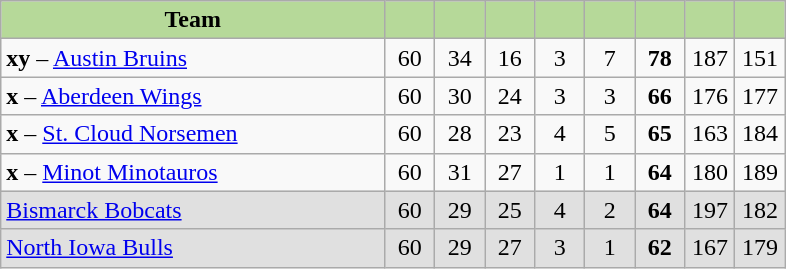<table class="wikitable" style="text-align:center">
<tr>
<th style="background:#b6d999; width:46%;">Team</th>
<th style="background:#b6d999; width:6%;"></th>
<th style="background:#b6d999; width:6%;"></th>
<th style="background:#b6d999; width:6%;"></th>
<th style="background:#b6d999; width:6%;"></th>
<th style="background:#b6d999; width:6%;"></th>
<th style="background:#b6d999; width:6%;"></th>
<th style="background:#b6d999; width:6%;"></th>
<th style="background:#b6d999; width:6%;"></th>
</tr>
<tr>
<td align=left><strong>xy</strong> – <a href='#'>Austin Bruins</a></td>
<td>60</td>
<td>34</td>
<td>16</td>
<td>3</td>
<td>7</td>
<td><strong>78</strong></td>
<td>187</td>
<td>151</td>
</tr>
<tr>
<td align=left><strong>x</strong> – <a href='#'>Aberdeen Wings</a></td>
<td>60</td>
<td>30</td>
<td>24</td>
<td>3</td>
<td>3</td>
<td><strong>66</strong></td>
<td>176</td>
<td>177</td>
</tr>
<tr>
<td align=left><strong>x</strong> – <a href='#'>St. Cloud Norsemen</a></td>
<td>60</td>
<td>28</td>
<td>23</td>
<td>4</td>
<td>5</td>
<td><strong>65</strong></td>
<td>163</td>
<td>184</td>
</tr>
<tr>
<td align=left><strong>x</strong> – <a href='#'>Minot Minotauros</a></td>
<td>60</td>
<td>31</td>
<td>27</td>
<td>1</td>
<td>1</td>
<td><strong>64</strong></td>
<td>180</td>
<td>189</td>
</tr>
<tr bgcolor=e0e0e0>
<td align=left><a href='#'>Bismarck Bobcats</a></td>
<td>60</td>
<td>29</td>
<td>25</td>
<td>4</td>
<td>2</td>
<td><strong>64</strong></td>
<td>197</td>
<td>182</td>
</tr>
<tr bgcolor=e0e0e0>
<td align=left><a href='#'>North Iowa Bulls</a></td>
<td>60</td>
<td>29</td>
<td>27</td>
<td>3</td>
<td>1</td>
<td><strong>62</strong></td>
<td>167</td>
<td>179</td>
</tr>
</table>
